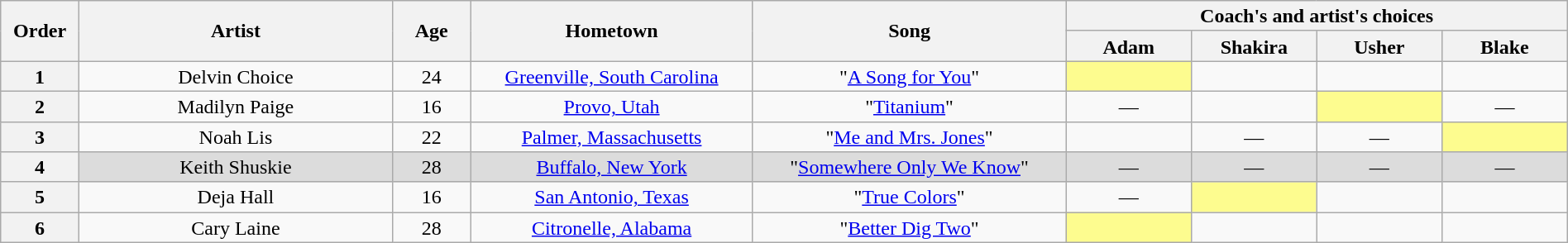<table class="wikitable" style="text-align:center; line-height:17px; width:100%;">
<tr>
<th scope="col" rowspan="2" style="width:05%;">Order</th>
<th scope="col" rowspan="2" style="width:20%;">Artist</th>
<th scope="col" rowspan="2" style="width:05%;">Age</th>
<th scope="col" rowspan="2" style="width:18%;">Hometown</th>
<th scope="col" rowspan="2" style="width:20%;">Song</th>
<th scope="col" colspan="4" style="width:32%;">Coach's and artist's choices</th>
</tr>
<tr>
<th style="width:08%;">Adam</th>
<th style="width:08%;">Shakira</th>
<th style="width:08%;">Usher</th>
<th style="width:08%;">Blake</th>
</tr>
<tr>
<th>1</th>
<td>Delvin Choice</td>
<td>24</td>
<td><a href='#'>Greenville, South Carolina</a></td>
<td>"<a href='#'>A Song for You</a>"</td>
<td style="background:#fdfc8f;"><strong></strong></td>
<td><strong></strong></td>
<td><strong></strong></td>
<td><strong></strong></td>
</tr>
<tr>
<th>2</th>
<td>Madilyn Paige</td>
<td>16</td>
<td><a href='#'>Provo, Utah</a></td>
<td>"<a href='#'>Titanium</a>"</td>
<td>—</td>
<td><strong></strong></td>
<td style="background:#fdfc8f;"><strong></strong></td>
<td>—</td>
</tr>
<tr>
<th>3</th>
<td>Noah Lis</td>
<td>22</td>
<td><a href='#'>Palmer, Massachusetts</a></td>
<td>"<a href='#'>Me and Mrs. Jones</a>"</td>
<td><strong></strong></td>
<td>—</td>
<td>—</td>
<td style="background:#fdfc8f;"><strong></strong></td>
</tr>
<tr>
<th>4</th>
<td style="background:#DCDCDC;">Keith Shuskie</td>
<td style="background:#DCDCDC;">28</td>
<td style="background:#DCDCDC;"><a href='#'>Buffalo, New York</a></td>
<td style="background:#DCDCDC;">"<a href='#'>Somewhere Only We Know</a>"</td>
<td style="background:#DCDCDC;">—</td>
<td style="background:#DCDCDC;">—</td>
<td style="background:#DCDCDC;">—</td>
<td style="background:#DCDCDC;">—</td>
</tr>
<tr>
<th>5</th>
<td>Deja Hall</td>
<td>16</td>
<td><a href='#'>San Antonio, Texas</a></td>
<td>"<a href='#'>True Colors</a>"</td>
<td>—</td>
<td style="background:#fdfc8f;"><strong></strong></td>
<td><strong></strong></td>
<td><strong></strong></td>
</tr>
<tr>
<th>6</th>
<td>Cary Laine</td>
<td>28</td>
<td><a href='#'>Citronelle, Alabama</a></td>
<td>"<a href='#'>Better Dig Two</a>"</td>
<td style="background:#fdfc8f;"><strong></strong></td>
<td><strong></strong></td>
<td><strong></strong></td>
<td><strong></strong></td>
</tr>
</table>
